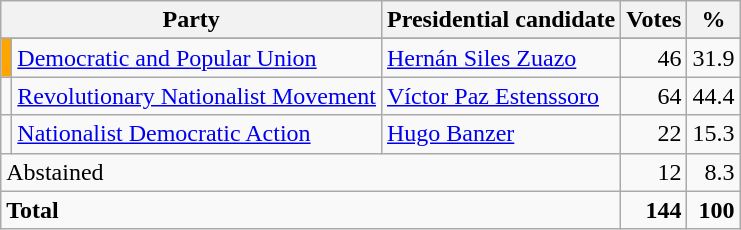<table class="wikitable" style="text-align:right">
<tr>
<th colspan="2">Party</th>
<th rowspan="1">Presidential candidate</th>
<th rowspan="1">Votes</th>
<th rowspan="1">%</th>
</tr>
<tr>
</tr>
<tr>
<td bgcolor=#FFA500></td>
<td align=left><a href='#'>Democratic and Popular Union</a></td>
<td align=left><a href='#'>Hernán Siles Zuazo</a></td>
<td>46</td>
<td>31.9</td>
</tr>
<tr>
<td bgcolor=></td>
<td align=left><a href='#'>Revolutionary Nationalist Movement</a></td>
<td align=left><a href='#'>Víctor Paz Estenssoro</a></td>
<td>64</td>
<td>44.4</td>
</tr>
<tr>
<td bgcolor=></td>
<td align=left><a href='#'>Nationalist Democratic Action</a></td>
<td align=left><a href='#'>Hugo Banzer</a></td>
<td>22</td>
<td>15.3</td>
</tr>
<tr>
<td colspan="3" align=left>Abstained</td>
<td>12</td>
<td>8.3</td>
</tr>
<tr>
<td colspan="3" align=left><strong>Total</strong></td>
<td><strong>144</strong></td>
<td><strong>100</strong></td>
</tr>
</table>
